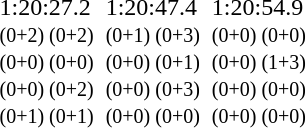<table>
<tr>
<td><br></td>
<td></td>
<td>1:20:27.2<br><small>(0+2) (0+2)<br>(0+0) (0+0)<br>(0+0) (0+2)<br>(0+1) (0+1)</small></td>
<td></td>
<td>1:20:47.4<br><small>(0+1) (0+3)<br>(0+0) (0+1)<br>(0+0) (0+3)<br>(0+0) (0+0)</small></td>
<td></td>
<td>1:20:54.9<br><small>(0+0) (0+0)<br>(0+0) (1+3)<br>(0+0) (0+0)<br>(0+0) (0+0)</small></td>
</tr>
</table>
